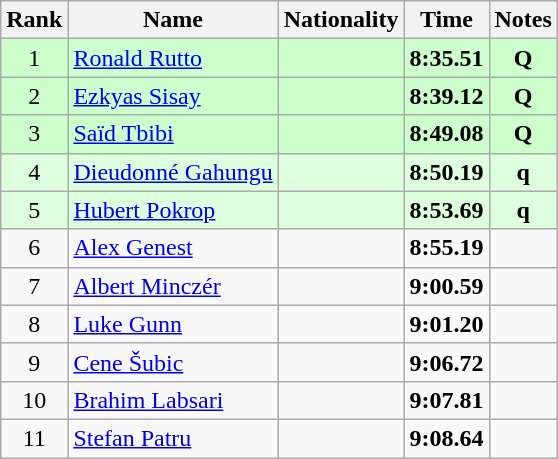<table class="wikitable sortable" style="text-align:center">
<tr>
<th>Rank</th>
<th>Name</th>
<th>Nationality</th>
<th>Time</th>
<th>Notes</th>
</tr>
<tr bgcolor=ccffcc>
<td>1</td>
<td align=left><a href='#'>Ronald Rutto</a></td>
<td align=left></td>
<td><strong>8:35.51</strong></td>
<td><strong>Q</strong></td>
</tr>
<tr bgcolor=ccffcc>
<td>2</td>
<td align=left><a href='#'>Ezkyas Sisay</a></td>
<td align=left></td>
<td><strong>8:39.12</strong></td>
<td><strong>Q</strong></td>
</tr>
<tr bgcolor=ccffcc>
<td>3</td>
<td align=left><a href='#'>Saïd Tbibi</a></td>
<td align=left></td>
<td><strong>8:49.08</strong></td>
<td><strong>Q</strong></td>
</tr>
<tr bgcolor=ddffdd>
<td>4</td>
<td align=left><a href='#'>Dieudonné Gahungu</a></td>
<td align=left></td>
<td><strong>8:50.19</strong></td>
<td><strong>q</strong></td>
</tr>
<tr bgcolor=ddffdd>
<td>5</td>
<td align=left><a href='#'>Hubert Pokrop</a></td>
<td align=left></td>
<td><strong>8:53.69</strong></td>
<td><strong>q</strong></td>
</tr>
<tr>
<td>6</td>
<td align=left><a href='#'>Alex Genest</a></td>
<td align=left></td>
<td><strong>8:55.19</strong></td>
<td></td>
</tr>
<tr>
<td>7</td>
<td align=left><a href='#'>Albert Minczér</a></td>
<td align=left></td>
<td><strong>9:00.59</strong></td>
<td></td>
</tr>
<tr>
<td>8</td>
<td align=left><a href='#'>Luke Gunn</a></td>
<td align=left></td>
<td><strong>9:01.20</strong></td>
<td></td>
</tr>
<tr>
<td>9</td>
<td align=left><a href='#'>Cene Šubic</a></td>
<td align=left></td>
<td><strong>9:06.72</strong></td>
<td></td>
</tr>
<tr>
<td>10</td>
<td align=left><a href='#'>Brahim Labsari</a></td>
<td align=left></td>
<td><strong>9:07.81</strong></td>
<td></td>
</tr>
<tr>
<td>11</td>
<td align=left><a href='#'>Stefan Patru</a></td>
<td align=left></td>
<td><strong>9:08.64</strong></td>
<td></td>
</tr>
</table>
